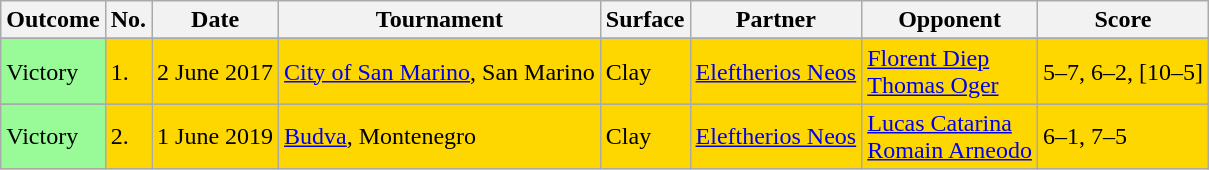<table class=wikitable style=font-size:100%>
<tr>
<th>Outcome</th>
<th>No.</th>
<th>Date</th>
<th>Tournament</th>
<th>Surface</th>
<th>Partner</th>
<th>Opponent</th>
<th>Score</th>
</tr>
<tr>
</tr>
<tr bgcolor=gold>
<td bgcolor=98FB98>Victory</td>
<td>1.</td>
<td>2 June 2017</td>
<td><a href='#'>City of San Marino</a>, San Marino</td>
<td>Clay</td>
<td> <a href='#'>Eleftherios Neos</a></td>
<td> <a href='#'>Florent Diep</a><br> <a href='#'>Thomas Oger</a></td>
<td>5–7, 6–2, [10–5]</td>
</tr>
<tr>
</tr>
<tr bgcolor=gold>
<td bgcolor=98FB98>Victory</td>
<td>2.</td>
<td>1 June 2019</td>
<td><a href='#'>Budva</a>, Montenegro</td>
<td>Clay</td>
<td> <a href='#'>Eleftherios Neos</a></td>
<td> <a href='#'>Lucas Catarina</a><br> <a href='#'>Romain Arneodo</a></td>
<td>6–1, 7–5</td>
</tr>
</table>
